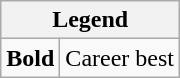<table class="wikitable">
<tr>
<th colspan="2">Legend</th>
</tr>
<tr>
<td><strong>Bold</strong></td>
<td>Career best</td>
</tr>
</table>
